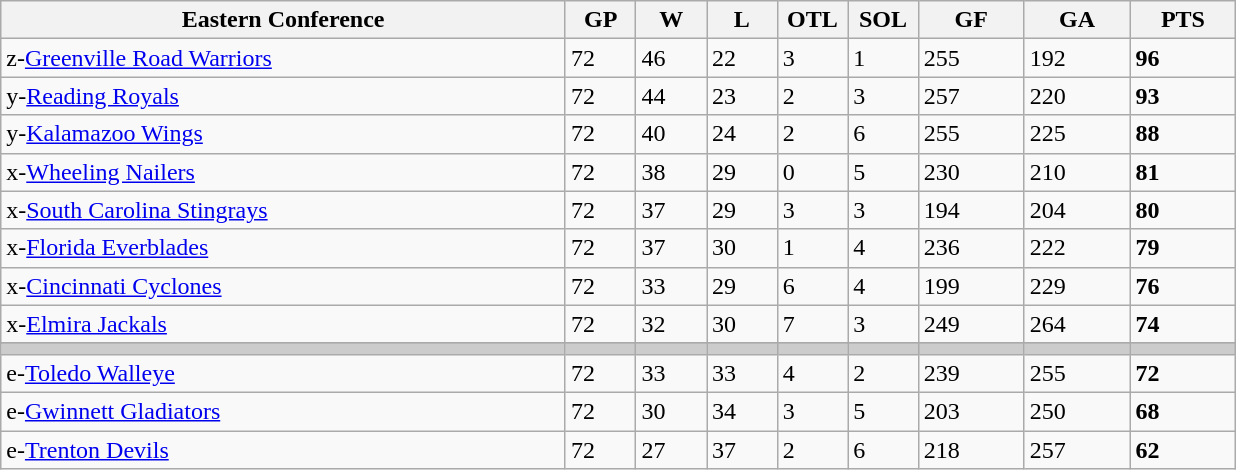<table class="wikitable">
<tr>
<th width="40%">Eastern Conference</th>
<th width="5%">GP</th>
<th width="5%">W</th>
<th width="5%">L</th>
<th width="5%">OTL</th>
<th width="5%">SOL</th>
<th width="7.5%">GF</th>
<th width="7.5%">GA</th>
<th width="7.5%">PTS</th>
</tr>
<tr>
<td align=left>z-<a href='#'>Greenville Road Warriors</a></td>
<td>72</td>
<td>46</td>
<td>22</td>
<td>3</td>
<td>1</td>
<td>255</td>
<td>192</td>
<td><strong>96</strong></td>
</tr>
<tr>
<td align=left>y-<a href='#'>Reading Royals</a></td>
<td>72</td>
<td>44</td>
<td>23</td>
<td>2</td>
<td>3</td>
<td>257</td>
<td>220</td>
<td><strong>93</strong></td>
</tr>
<tr>
<td align=left>y-<a href='#'>Kalamazoo Wings</a></td>
<td>72</td>
<td>40</td>
<td>24</td>
<td>2</td>
<td>6</td>
<td>255</td>
<td>225</td>
<td><strong>88</strong></td>
</tr>
<tr>
<td align=left>x-<a href='#'>Wheeling Nailers</a></td>
<td>72</td>
<td>38</td>
<td>29</td>
<td>0</td>
<td>5</td>
<td>230</td>
<td>210</td>
<td><strong>81</strong></td>
</tr>
<tr>
<td align=left>x-<a href='#'>South Carolina Stingrays</a></td>
<td>72</td>
<td>37</td>
<td>29</td>
<td>3</td>
<td>3</td>
<td>194</td>
<td>204</td>
<td><strong>80</strong></td>
</tr>
<tr>
<td align=left>x-<a href='#'>Florida Everblades</a></td>
<td>72</td>
<td>37</td>
<td>30</td>
<td>1</td>
<td>4</td>
<td>236</td>
<td>222</td>
<td><strong>79</strong></td>
</tr>
<tr>
<td align=left>x-<a href='#'>Cincinnati Cyclones</a></td>
<td>72</td>
<td>33</td>
<td>29</td>
<td>6</td>
<td>4</td>
<td>199</td>
<td>229</td>
<td><strong>76</strong></td>
</tr>
<tr>
<td align=left>x-<a href='#'>Elmira Jackals</a></td>
<td>72</td>
<td>32</td>
<td>30</td>
<td>7</td>
<td>3</td>
<td>249</td>
<td>264</td>
<td><strong>74</strong></td>
</tr>
<tr>
</tr>
<tr bgcolor="#cccccc">
<td></td>
<td></td>
<td></td>
<td></td>
<td></td>
<td></td>
<td></td>
<td></td>
<td></td>
</tr>
<tr>
<td align=left>e-<a href='#'>Toledo Walleye</a></td>
<td>72</td>
<td>33</td>
<td>33</td>
<td>4</td>
<td>2</td>
<td>239</td>
<td>255</td>
<td><strong>72</strong></td>
</tr>
<tr>
<td align=left>e-<a href='#'>Gwinnett Gladiators</a></td>
<td>72</td>
<td>30</td>
<td>34</td>
<td>3</td>
<td>5</td>
<td>203</td>
<td>250</td>
<td><strong>68</strong></td>
</tr>
<tr>
<td align=left>e-<a href='#'>Trenton Devils</a></td>
<td>72</td>
<td>27</td>
<td>37</td>
<td>2</td>
<td>6</td>
<td>218</td>
<td>257</td>
<td><strong>62</strong></td>
</tr>
</table>
